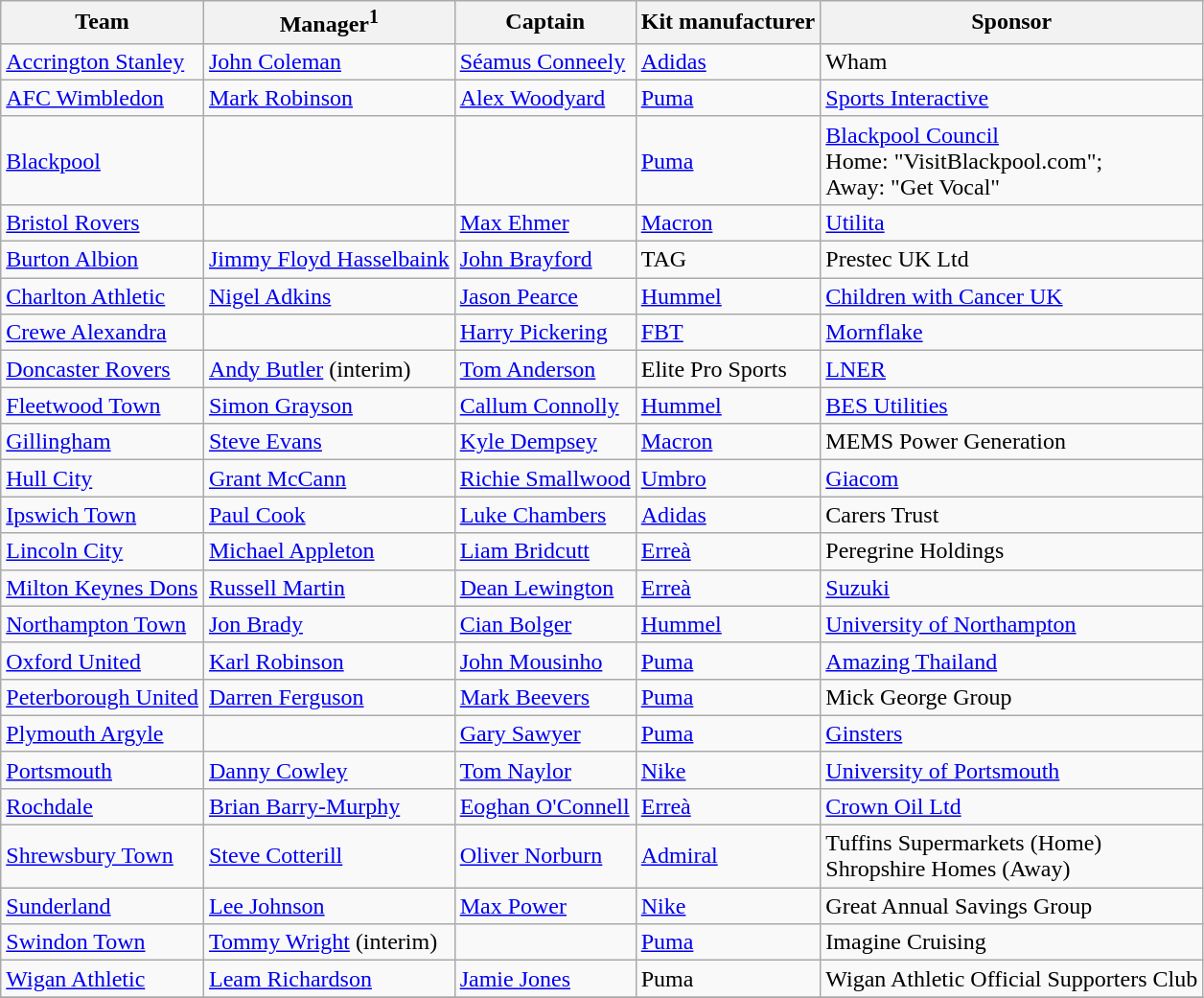<table class="wikitable sortable" style="text-align: left;">
<tr>
<th>Team</th>
<th>Manager<sup>1</sup></th>
<th>Captain</th>
<th>Kit manufacturer</th>
<th>Sponsor</th>
</tr>
<tr>
<td><a href='#'>Accrington Stanley</a></td>
<td> <a href='#'>John Coleman</a></td>
<td> <a href='#'>Séamus Conneely</a></td>
<td><a href='#'>Adidas</a></td>
<td>Wham</td>
</tr>
<tr>
<td><a href='#'>AFC Wimbledon</a></td>
<td> <a href='#'>Mark Robinson</a></td>
<td> <a href='#'>Alex Woodyard</a></td>
<td><a href='#'>Puma</a></td>
<td><a href='#'>Sports Interactive</a></td>
</tr>
<tr>
<td><a href='#'>Blackpool</a></td>
<td> </td>
<td> </td>
<td><a href='#'>Puma</a></td>
<td><a href='#'>Blackpool Council</a><br>Home: "VisitBlackpool.com";<br>Away: "Get Vocal"</td>
</tr>
<tr>
<td><a href='#'>Bristol Rovers</a></td>
<td> </td>
<td> <a href='#'>Max Ehmer</a></td>
<td><a href='#'>Macron</a></td>
<td><a href='#'>Utilita</a></td>
</tr>
<tr>
<td><a href='#'>Burton Albion</a></td>
<td> <a href='#'>Jimmy Floyd Hasselbaink</a></td>
<td> <a href='#'>John Brayford</a></td>
<td>TAG</td>
<td>Prestec UK Ltd</td>
</tr>
<tr>
<td><a href='#'>Charlton Athletic</a></td>
<td> <a href='#'>Nigel Adkins</a></td>
<td> <a href='#'>Jason Pearce</a></td>
<td><a href='#'>Hummel</a></td>
<td><a href='#'>Children with Cancer UK</a></td>
</tr>
<tr>
<td><a href='#'>Crewe Alexandra</a></td>
<td> </td>
<td> <a href='#'>Harry Pickering</a></td>
<td><a href='#'>FBT</a></td>
<td><a href='#'>Mornflake</a></td>
</tr>
<tr>
<td><a href='#'>Doncaster Rovers</a></td>
<td> <a href='#'>Andy Butler</a> (interim)</td>
<td> <a href='#'>Tom Anderson</a></td>
<td>Elite Pro Sports</td>
<td><a href='#'>LNER</a></td>
</tr>
<tr>
<td><a href='#'>Fleetwood Town</a></td>
<td> <a href='#'>Simon Grayson</a></td>
<td> <a href='#'>Callum Connolly</a></td>
<td><a href='#'>Hummel</a></td>
<td><a href='#'>BES Utilities</a></td>
</tr>
<tr>
<td><a href='#'>Gillingham</a></td>
<td> <a href='#'>Steve Evans</a></td>
<td> <a href='#'>Kyle Dempsey</a></td>
<td><a href='#'>Macron</a></td>
<td>MEMS Power Generation</td>
</tr>
<tr>
<td><a href='#'>Hull City</a></td>
<td> <a href='#'>Grant McCann</a></td>
<td> <a href='#'>Richie Smallwood</a></td>
<td><a href='#'>Umbro</a></td>
<td><a href='#'>Giacom</a></td>
</tr>
<tr>
<td><a href='#'>Ipswich Town</a></td>
<td> <a href='#'>Paul Cook</a></td>
<td> <a href='#'>Luke Chambers</a></td>
<td><a href='#'>Adidas</a></td>
<td>Carers Trust</td>
</tr>
<tr>
<td><a href='#'>Lincoln City</a></td>
<td> <a href='#'>Michael Appleton</a></td>
<td> <a href='#'>Liam Bridcutt</a></td>
<td><a href='#'>Erreà</a></td>
<td>Peregrine Holdings</td>
</tr>
<tr>
<td><a href='#'>Milton Keynes Dons</a></td>
<td> <a href='#'>Russell Martin</a></td>
<td> <a href='#'>Dean Lewington</a></td>
<td><a href='#'>Erreà</a></td>
<td><a href='#'>Suzuki</a></td>
</tr>
<tr>
<td><a href='#'>Northampton Town</a></td>
<td> <a href='#'>Jon Brady</a></td>
<td> <a href='#'>Cian Bolger</a></td>
<td><a href='#'>Hummel</a></td>
<td><a href='#'>University of Northampton</a></td>
</tr>
<tr>
<td><a href='#'>Oxford United</a></td>
<td> <a href='#'>Karl Robinson</a></td>
<td> <a href='#'>John Mousinho</a></td>
<td><a href='#'>Puma</a></td>
<td><a href='#'>Amazing Thailand</a></td>
</tr>
<tr>
<td><a href='#'>Peterborough United</a></td>
<td> <a href='#'>Darren Ferguson</a></td>
<td> <a href='#'>Mark Beevers</a></td>
<td><a href='#'>Puma</a></td>
<td>Mick George Group</td>
</tr>
<tr>
<td><a href='#'>Plymouth Argyle</a></td>
<td> </td>
<td> <a href='#'>Gary Sawyer</a></td>
<td><a href='#'>Puma</a></td>
<td><a href='#'>Ginsters</a></td>
</tr>
<tr>
<td><a href='#'>Portsmouth</a></td>
<td> <a href='#'>Danny Cowley</a></td>
<td> <a href='#'>Tom Naylor</a></td>
<td><a href='#'>Nike</a></td>
<td><a href='#'>University of Portsmouth</a></td>
</tr>
<tr>
<td><a href='#'>Rochdale</a></td>
<td> <a href='#'>Brian Barry-Murphy</a></td>
<td> <a href='#'>Eoghan O'Connell</a></td>
<td><a href='#'>Erreà</a></td>
<td><a href='#'>Crown Oil Ltd</a></td>
</tr>
<tr>
<td><a href='#'>Shrewsbury Town</a></td>
<td> <a href='#'>Steve Cotterill</a></td>
<td> <a href='#'>Oliver Norburn</a></td>
<td><a href='#'>Admiral</a></td>
<td>Tuffins Supermarkets (Home)<br>Shropshire Homes (Away)</td>
</tr>
<tr>
<td><a href='#'>Sunderland</a></td>
<td> <a href='#'>Lee Johnson</a></td>
<td> <a href='#'>Max Power</a></td>
<td><a href='#'>Nike</a></td>
<td>Great Annual Savings Group</td>
</tr>
<tr>
<td><a href='#'>Swindon Town</a></td>
<td> <a href='#'>Tommy Wright</a> (interim)</td>
<td> </td>
<td><a href='#'>Puma</a></td>
<td>Imagine Cruising</td>
</tr>
<tr>
<td><a href='#'>Wigan Athletic</a></td>
<td> <a href='#'>Leam Richardson</a></td>
<td> <a href='#'>Jamie Jones</a></td>
<td>Puma</td>
<td>Wigan Athletic Official Supporters Club</td>
</tr>
<tr>
</tr>
</table>
